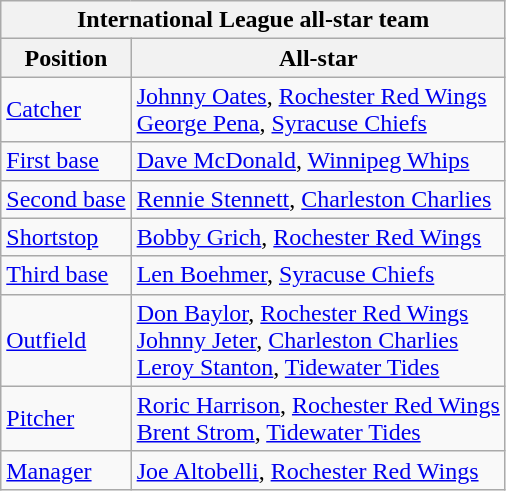<table class="wikitable">
<tr>
<th colspan="2">International League all-star team</th>
</tr>
<tr>
<th>Position</th>
<th>All-star</th>
</tr>
<tr>
<td><a href='#'>Catcher</a></td>
<td><a href='#'>Johnny Oates</a>, <a href='#'>Rochester Red Wings</a> <br> <a href='#'>George Pena</a>, <a href='#'>Syracuse Chiefs</a></td>
</tr>
<tr>
<td><a href='#'>First base</a></td>
<td><a href='#'>Dave McDonald</a>, <a href='#'>Winnipeg Whips</a></td>
</tr>
<tr>
<td><a href='#'>Second base</a></td>
<td><a href='#'>Rennie Stennett</a>, <a href='#'>Charleston Charlies</a></td>
</tr>
<tr>
<td><a href='#'>Shortstop</a></td>
<td><a href='#'>Bobby Grich</a>, <a href='#'>Rochester Red Wings</a></td>
</tr>
<tr>
<td><a href='#'>Third base</a></td>
<td><a href='#'>Len Boehmer</a>, <a href='#'>Syracuse Chiefs</a></td>
</tr>
<tr>
<td><a href='#'>Outfield</a></td>
<td><a href='#'>Don Baylor</a>, <a href='#'>Rochester Red Wings</a> <br> <a href='#'>Johnny Jeter</a>, <a href='#'>Charleston Charlies</a> <br> <a href='#'>Leroy Stanton</a>, <a href='#'>Tidewater Tides</a></td>
</tr>
<tr>
<td><a href='#'>Pitcher</a></td>
<td><a href='#'>Roric Harrison</a>, <a href='#'>Rochester Red Wings</a> <br> <a href='#'>Brent Strom</a>, <a href='#'>Tidewater Tides</a></td>
</tr>
<tr>
<td><a href='#'>Manager</a></td>
<td><a href='#'>Joe Altobelli</a>, <a href='#'>Rochester Red Wings</a></td>
</tr>
</table>
